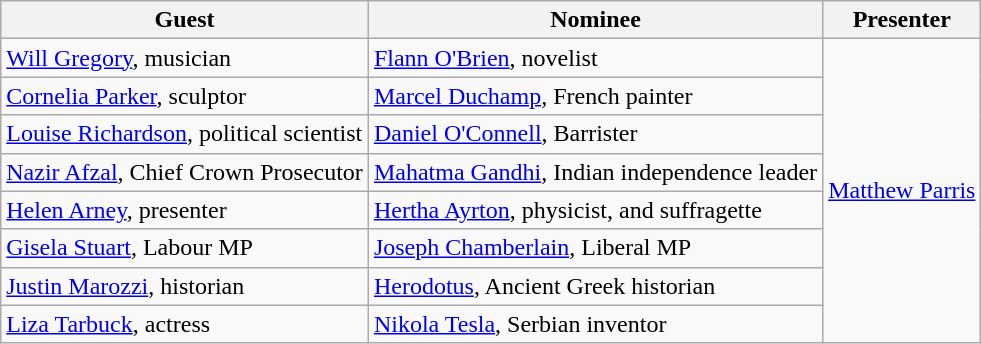<table class="wikitable">
<tr>
<th>Guest</th>
<th>Nominee</th>
<th>Presenter</th>
</tr>
<tr>
<td><a href='#'>Will Gregory</a>, musician</td>
<td><a href='#'>Flann O'Brien</a>, novelist</td>
<td rowspan="8"><a href='#'>Matthew Parris</a></td>
</tr>
<tr>
<td><a href='#'>Cornelia Parker</a>, sculptor</td>
<td><a href='#'>Marcel Duchamp</a>, French painter</td>
</tr>
<tr>
<td><a href='#'>Louise Richardson</a>, political scientist</td>
<td><a href='#'>Daniel O'Connell</a>, Barrister</td>
</tr>
<tr>
<td><a href='#'>Nazir Afzal</a>, Chief Crown Prosecutor</td>
<td><a href='#'>Mahatma Gandhi</a>, Indian independence leader</td>
</tr>
<tr>
<td><a href='#'>Helen Arney</a>, presenter</td>
<td><a href='#'>Hertha Ayrton</a>, physicist, and suffragette</td>
</tr>
<tr>
<td><a href='#'>Gisela Stuart</a>, Labour MP</td>
<td><a href='#'>Joseph Chamberlain</a>, Liberal MP</td>
</tr>
<tr>
<td><a href='#'>Justin Marozzi</a>, historian</td>
<td><a href='#'>Herodotus</a>, Ancient Greek historian</td>
</tr>
<tr>
<td><a href='#'>Liza Tarbuck</a>, actress</td>
<td><a href='#'>Nikola Tesla</a>, Serbian inventor</td>
</tr>
</table>
